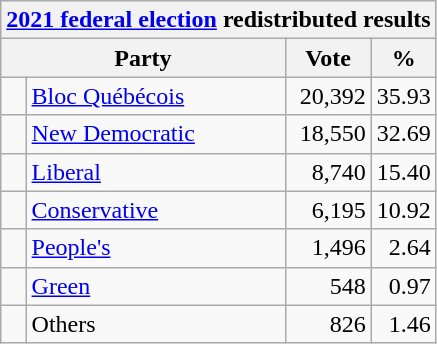<table class="wikitable">
<tr>
<th colspan="4"><a href='#'>2021 federal election</a> redistributed results</th>
</tr>
<tr>
<th bgcolor="#DDDDFF" width="130px" colspan="2">Party</th>
<th bgcolor="#DDDDFF" width="50px">Vote</th>
<th bgcolor="#DDDDFF" width="30px">%</th>
</tr>
<tr>
<td> </td>
<td><a href='#'>Bloc Québécois</a></td>
<td align=right>20,392</td>
<td align=right>35.93</td>
</tr>
<tr>
<td> </td>
<td><a href='#'>New Democratic</a></td>
<td align=right>18,550</td>
<td align=right>32.69</td>
</tr>
<tr>
<td> </td>
<td><a href='#'>Liberal</a></td>
<td align=right>8,740</td>
<td align=right>15.40</td>
</tr>
<tr>
<td> </td>
<td><a href='#'>Conservative</a></td>
<td align=right>6,195</td>
<td align=right>10.92</td>
</tr>
<tr>
<td> </td>
<td><a href='#'>People's</a></td>
<td align=right>1,496</td>
<td align=right>2.64</td>
</tr>
<tr>
<td> </td>
<td><a href='#'>Green</a></td>
<td align=right>548</td>
<td align=right>0.97</td>
</tr>
<tr>
<td> </td>
<td>Others</td>
<td align=right>826</td>
<td align=right>1.46</td>
</tr>
</table>
